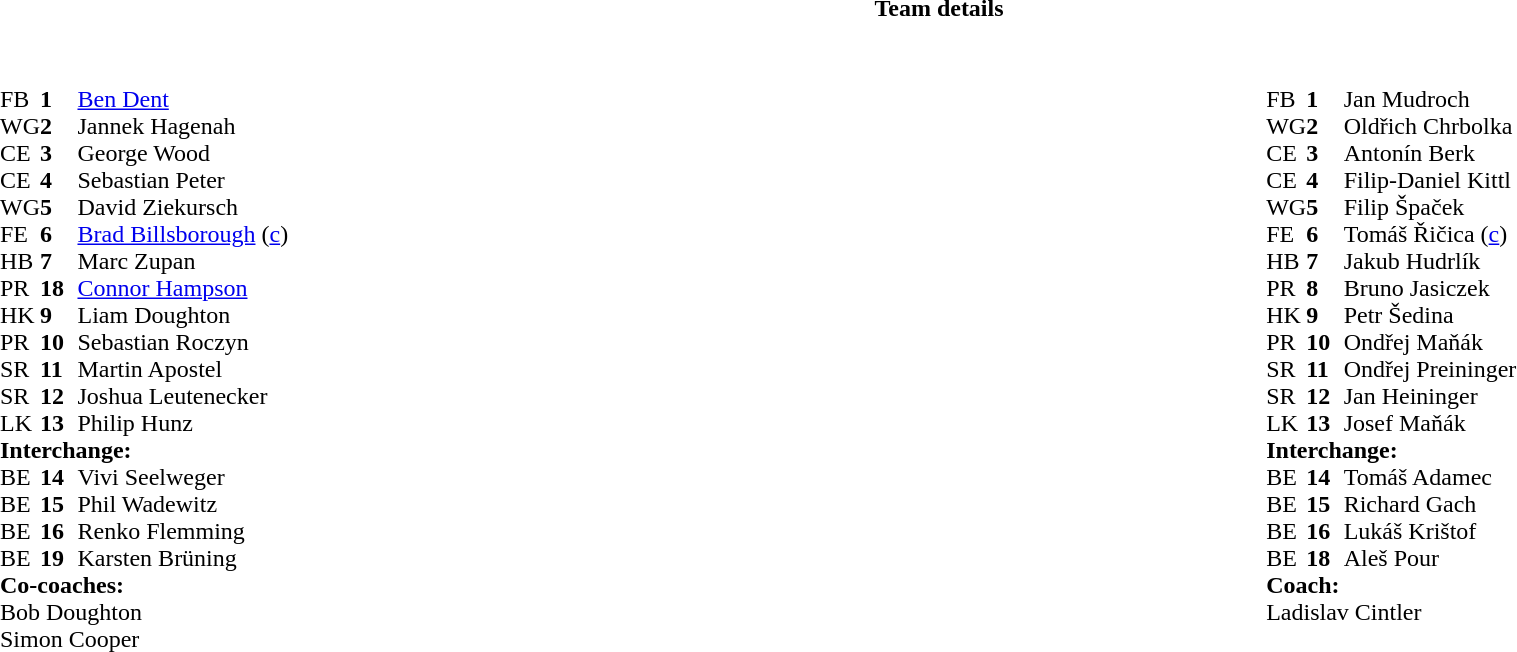<table border="0" width="100%" class="collapsible collapsed">
<tr>
<th>Team details</th>
</tr>
<tr>
<td><br><table width="100%">
<tr>
<td valign="top" width="50%"><br><table style="font-size: 100%" cellspacing="0" cellpadding="0">
<tr>
<th width="25"></th>
<th width="25"></th>
<th></th>
<th width="25"></th>
</tr>
<tr>
<td>FB</td>
<td><strong>1</strong></td>
<td><a href='#'>Ben Dent</a></td>
</tr>
<tr>
<td>WG</td>
<td><strong>2</strong></td>
<td>Jannek Hagenah</td>
</tr>
<tr>
<td>CE</td>
<td><strong>3</strong></td>
<td>George Wood</td>
</tr>
<tr>
<td>CE</td>
<td><strong>4</strong></td>
<td>Sebastian Peter</td>
</tr>
<tr>
<td>WG</td>
<td><strong>5</strong></td>
<td>David Ziekursch</td>
</tr>
<tr>
<td>FE</td>
<td><strong>6</strong></td>
<td><a href='#'>Brad Billsborough</a> (<a href='#'>c</a>)</td>
</tr>
<tr>
<td>HB</td>
<td><strong>7</strong></td>
<td>Marc Zupan</td>
</tr>
<tr>
<td>PR</td>
<td><strong>18</strong></td>
<td><a href='#'>Connor Hampson</a></td>
</tr>
<tr>
<td>HK</td>
<td><strong>9</strong></td>
<td>Liam Doughton</td>
</tr>
<tr>
<td>PR</td>
<td><strong>10</strong></td>
<td>Sebastian Roczyn</td>
</tr>
<tr>
<td>SR</td>
<td><strong>11</strong></td>
<td>Martin Apostel</td>
</tr>
<tr>
<td>SR</td>
<td><strong>12</strong></td>
<td>Joshua Leutenecker</td>
</tr>
<tr>
<td>LK</td>
<td><strong>13</strong></td>
<td>Philip Hunz</td>
</tr>
<tr>
<td colspan=3><strong>Interchange:</strong></td>
</tr>
<tr>
<td>BE</td>
<td><strong>14</strong></td>
<td>Vivi Seelweger</td>
</tr>
<tr>
<td>BE</td>
<td><strong>15</strong></td>
<td>Phil Wadewitz</td>
</tr>
<tr>
<td>BE</td>
<td><strong>16</strong></td>
<td>Renko Flemming</td>
</tr>
<tr>
<td>BE</td>
<td><strong>19</strong></td>
<td>Karsten Brüning</td>
</tr>
<tr>
<td colspan=3><strong>Co-coaches:</strong></td>
</tr>
<tr>
<td colspan="4"> Bob Doughton<br> Simon Cooper</td>
</tr>
</table>
</td>
<td valign="top" width="50%"><br><table style="font-size: 100%" cellspacing="0" cellpadding="0" align="center">
<tr>
<th width="25"></th>
<th width="25"></th>
<th></th>
<th width="25"></th>
</tr>
<tr>
<td>FB</td>
<td><strong>1</strong></td>
<td>Jan Mudroch</td>
</tr>
<tr>
<td>WG</td>
<td><strong>2</strong></td>
<td>Oldřich Chrbolka</td>
</tr>
<tr>
<td>CE</td>
<td><strong>3</strong></td>
<td>Antonín Berk</td>
</tr>
<tr>
<td>CE</td>
<td><strong>4</strong></td>
<td>Filip-Daniel Kittl</td>
</tr>
<tr>
<td>WG</td>
<td><strong>5</strong></td>
<td>Filip Špaček</td>
</tr>
<tr>
<td>FE</td>
<td><strong>6</strong></td>
<td>Tomáš Řičica (<a href='#'>c</a>)</td>
</tr>
<tr>
<td>HB</td>
<td><strong>7</strong></td>
<td>Jakub Hudrlík</td>
</tr>
<tr>
<td>PR</td>
<td><strong>8</strong></td>
<td>Bruno Jasiczek</td>
</tr>
<tr>
<td>HK</td>
<td><strong>9</strong></td>
<td>Petr Šedina</td>
</tr>
<tr>
<td>PR</td>
<td><strong>10</strong></td>
<td>Ondřej Maňák</td>
</tr>
<tr>
<td>SR</td>
<td><strong>11</strong></td>
<td>Ondřej Preininger</td>
</tr>
<tr>
<td>SR</td>
<td><strong>12</strong></td>
<td>Jan Heininger</td>
</tr>
<tr>
<td>LK</td>
<td><strong>13</strong></td>
<td>Josef Maňák</td>
</tr>
<tr>
<td colspan=3><strong>Interchange:</strong></td>
</tr>
<tr>
<td>BE</td>
<td><strong>14</strong></td>
<td>Tomáš Adamec</td>
</tr>
<tr>
<td>BE</td>
<td><strong>15</strong></td>
<td>Richard Gach</td>
</tr>
<tr>
<td>BE</td>
<td><strong>16</strong></td>
<td>Lukáš Krištof</td>
</tr>
<tr>
<td>BE</td>
<td><strong>18</strong></td>
<td>Aleš Pour</td>
</tr>
<tr>
<td colspan=3><strong>Coach:</strong></td>
</tr>
<tr>
<td colspan="4"> Ladislav Cintler</td>
</tr>
</table>
</td>
</tr>
</table>
</td>
</tr>
</table>
